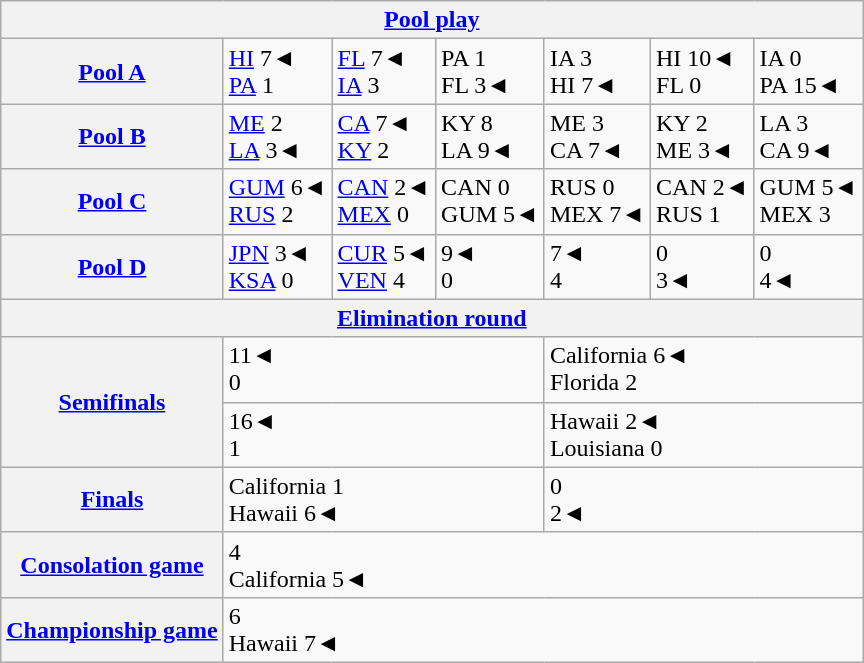<table class="wikitable">
<tr>
<th colspan="7"><a href='#'>Pool play</a></th>
</tr>
<tr>
<th><a href='#'>Pool A</a></th>
<td> <a href='#'>HI</a> 7◄ <br>  <a href='#'>PA</a> 1 <br></td>
<td> <a href='#'>FL</a> 7◄ <br>  <a href='#'>IA</a> 3 <br></td>
<td> PA 1 <br>  FL 3◄ <br></td>
<td> IA 3 <br>  HI 7◄ <br></td>
<td> HI 10◄ <br>  FL 0 <br></td>
<td> IA 0  <br>  PA 15◄ <br></td>
</tr>
<tr>
<th><a href='#'>Pool B</a></th>
<td> <a href='#'>ME</a> 2 <br>  <a href='#'>LA</a> 3◄ <br></td>
<td> <a href='#'>CA</a> 7◄ <br>  <a href='#'>KY</a> 2 <br></td>
<td> KY 8 <br>  LA 9◄ <br></td>
<td> ME 3 <br>  CA 7◄  <br></td>
<td> KY 2 <br>  ME 3◄ <br></td>
<td> LA 3 <br>  CA 9◄ <br></td>
</tr>
<tr>
<th><a href='#'>Pool C</a></th>
<td> <a href='#'>GUM</a> 6◄ <br>  <a href='#'>RUS</a> 2 <br></td>
<td> <a href='#'>CAN</a> 2◄ <br>  <a href='#'>MEX</a> 0 <br></td>
<td> CAN 0 <br>  GUM 5◄ <br></td>
<td> RUS 0 <br>  MEX 7◄ <br></td>
<td> CAN 2◄ <br>  RUS 1 <br></td>
<td> GUM 5◄ <br>  MEX 3 <br></td>
</tr>
<tr>
<th><a href='#'>Pool D</a></th>
<td> <a href='#'>JPN</a> 3◄ <br>  <a href='#'>KSA</a> 0 <br></td>
<td> <a href='#'>CUR</a> 5◄ <br>  <a href='#'>VEN</a> 4  <br></td>
<td> 9◄ <br>  0 <br></td>
<td> 7◄ <br>  4 <br></td>
<td> 0 <br>  3◄  <br></td>
<td> 0 <br>  4◄ <br></td>
</tr>
<tr>
<th colspan="7"><a href='#'>Elimination round</a></th>
</tr>
<tr>
<th rowspan="2"><a href='#'>Semifinals</a></th>
<td colspan="3"> 11◄ <br>  0  <br></td>
<td colspan="3"> California 6◄ <br>  Florida 2 <br></td>
</tr>
<tr>
<td colspan="3"> 16◄ <br>  1  <br></td>
<td colspan="3"> Hawaii 2◄ <br>  Louisiana 0 <br></td>
</tr>
<tr>
<th><a href='#'>Finals</a></th>
<td colspan="3"> California 1 <br>  Hawaii 6◄ <br></td>
<td colspan="3"> 0 <br>  2◄ <br></td>
</tr>
<tr>
<th><a href='#'>Consolation game</a></th>
<td colspan="6"> 4 <br>  California 5◄ <br></td>
</tr>
<tr>
<th><a href='#'>Championship game</a></th>
<td colspan="6"> 6  <br>  Hawaii 7◄<br></td>
</tr>
</table>
